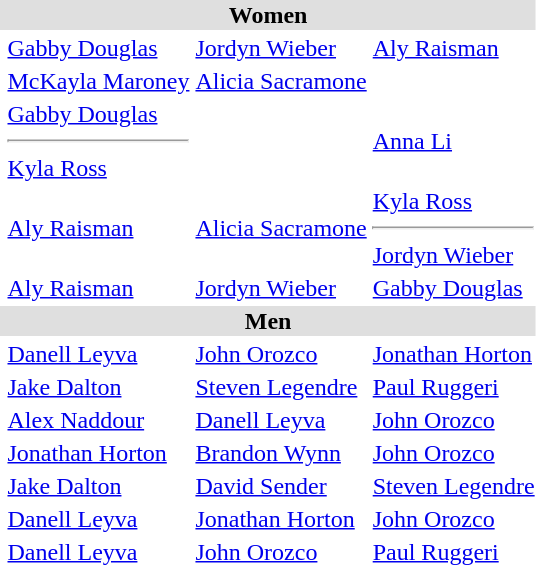<table>
<tr style="background:#dfdfdf;">
<td colspan="4" style="text-align:center;"><strong>Women</strong></td>
</tr>
<tr>
<th scope=row style="text-align:left"></th>
<td><a href='#'>Gabby Douglas</a></td>
<td><a href='#'>Jordyn Wieber</a></td>
<td><a href='#'>Aly Raisman</a></td>
</tr>
<tr>
<th scope=row style="text-align:left"></th>
<td><a href='#'>McKayla Maroney</a></td>
<td><a href='#'>Alicia Sacramone</a></td>
<td></td>
</tr>
<tr>
<th scope=row style="text-align:left"></th>
<td><a href='#'>Gabby Douglas</a><hr><a href='#'>Kyla Ross</a></td>
<td></td>
<td><a href='#'>Anna Li</a></td>
</tr>
<tr>
<th scope=row style="text-align:left"></th>
<td><a href='#'>Aly Raisman</a></td>
<td><a href='#'>Alicia Sacramone</a></td>
<td><a href='#'>Kyla Ross</a><hr><a href='#'>Jordyn Wieber</a></td>
</tr>
<tr>
<th scope=row style="text-align:left"></th>
<td><a href='#'>Aly Raisman</a></td>
<td><a href='#'>Jordyn Wieber</a></td>
<td><a href='#'>Gabby Douglas</a></td>
</tr>
<tr style="background:#dfdfdf;">
<td colspan="4" style="text-align:center;"><strong>Men</strong></td>
</tr>
<tr>
<th scope=row style="text-align:left"></th>
<td><a href='#'>Danell Leyva</a></td>
<td><a href='#'>John Orozco</a></td>
<td><a href='#'>Jonathan Horton</a></td>
</tr>
<tr>
<th scope=row style="text-align:left"></th>
<td><a href='#'>Jake Dalton</a></td>
<td><a href='#'>Steven Legendre</a></td>
<td><a href='#'>Paul Ruggeri</a></td>
</tr>
<tr>
<th scope=row style="text-align:left"></th>
<td><a href='#'>Alex Naddour</a></td>
<td><a href='#'>Danell Leyva</a></td>
<td><a href='#'>John Orozco</a></td>
</tr>
<tr>
<th scope=row style="text-align:left"></th>
<td><a href='#'>Jonathan Horton</a></td>
<td><a href='#'>Brandon Wynn</a></td>
<td><a href='#'>John Orozco</a></td>
</tr>
<tr>
<th scope=row style="text-align:left"></th>
<td><a href='#'>Jake Dalton</a></td>
<td><a href='#'>David Sender</a></td>
<td><a href='#'>Steven Legendre</a></td>
</tr>
<tr>
<th scope=row style="text-align:left"></th>
<td><a href='#'>Danell Leyva</a></td>
<td><a href='#'>Jonathan Horton</a></td>
<td><a href='#'>John Orozco</a></td>
</tr>
<tr>
<th scope=row style="text-align:left"></th>
<td><a href='#'>Danell Leyva</a></td>
<td><a href='#'>John Orozco</a></td>
<td><a href='#'>Paul Ruggeri</a></td>
</tr>
</table>
